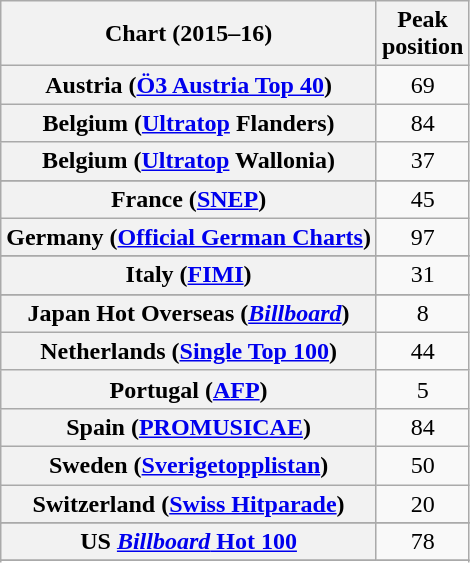<table class="wikitable sortable plainrowheaders" style="text-align:center">
<tr>
<th scope="col">Chart (2015–16)</th>
<th scope="col">Peak<br> position</th>
</tr>
<tr>
<th scope="row">Austria (<a href='#'>Ö3 Austria Top 40</a>)</th>
<td>69</td>
</tr>
<tr>
<th scope="row">Belgium (<a href='#'>Ultratop</a> Flanders)</th>
<td>84</td>
</tr>
<tr>
<th scope="row">Belgium (<a href='#'>Ultratop</a> Wallonia)</th>
<td>37</td>
</tr>
<tr>
</tr>
<tr>
<th scope="row">France (<a href='#'>SNEP</a>)</th>
<td>45</td>
</tr>
<tr>
<th scope="row">Germany (<a href='#'>Official German Charts</a>)</th>
<td>97</td>
</tr>
<tr>
</tr>
<tr>
</tr>
<tr>
<th scope="row">Italy (<a href='#'>FIMI</a>)</th>
<td>31</td>
</tr>
<tr>
</tr>
<tr>
<th scope="row">Japan Hot Overseas (<em><a href='#'>Billboard</a></em>)</th>
<td align="center">8</td>
</tr>
<tr>
<th scope="row">Netherlands (<a href='#'>Single Top 100</a>)</th>
<td>44</td>
</tr>
<tr>
<th scope="row">Portugal (<a href='#'>AFP</a>)</th>
<td>5</td>
</tr>
<tr>
<th scope="row">Spain (<a href='#'>PROMUSICAE</a>)</th>
<td>84</td>
</tr>
<tr>
<th scope="row">Sweden (<a href='#'>Sverigetopplistan</a>)</th>
<td>50</td>
</tr>
<tr>
<th scope="row">Switzerland (<a href='#'>Swiss Hitparade</a>)</th>
<td>20</td>
</tr>
<tr>
</tr>
<tr>
<th scope="row">US <a href='#'><em>Billboard</em> Hot 100</a></th>
<td>78</td>
</tr>
<tr>
</tr>
<tr>
</tr>
</table>
